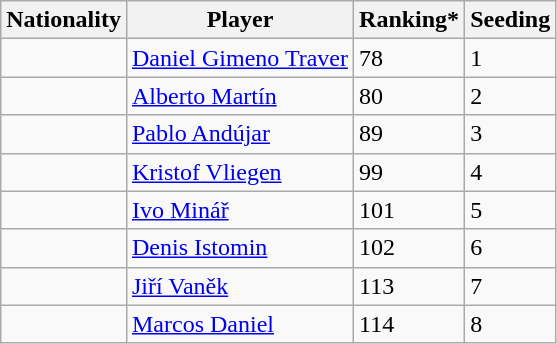<table class="wikitable" border="1">
<tr>
<th>Nationality</th>
<th>Player</th>
<th>Ranking*</th>
<th>Seeding</th>
</tr>
<tr>
<td></td>
<td><a href='#'>Daniel Gimeno Traver</a></td>
<td>78</td>
<td>1</td>
</tr>
<tr>
<td></td>
<td><a href='#'>Alberto Martín</a></td>
<td>80</td>
<td>2</td>
</tr>
<tr>
<td></td>
<td><a href='#'>Pablo Andújar</a></td>
<td>89</td>
<td>3</td>
</tr>
<tr>
<td></td>
<td><a href='#'>Kristof Vliegen</a></td>
<td>99</td>
<td>4</td>
</tr>
<tr>
<td></td>
<td><a href='#'>Ivo Minář</a></td>
<td>101</td>
<td>5</td>
</tr>
<tr>
<td></td>
<td><a href='#'>Denis Istomin</a></td>
<td>102</td>
<td>6</td>
</tr>
<tr>
<td></td>
<td><a href='#'>Jiří Vaněk</a></td>
<td>113</td>
<td>7</td>
</tr>
<tr>
<td></td>
<td><a href='#'>Marcos Daniel</a></td>
<td>114</td>
<td>8</td>
</tr>
</table>
